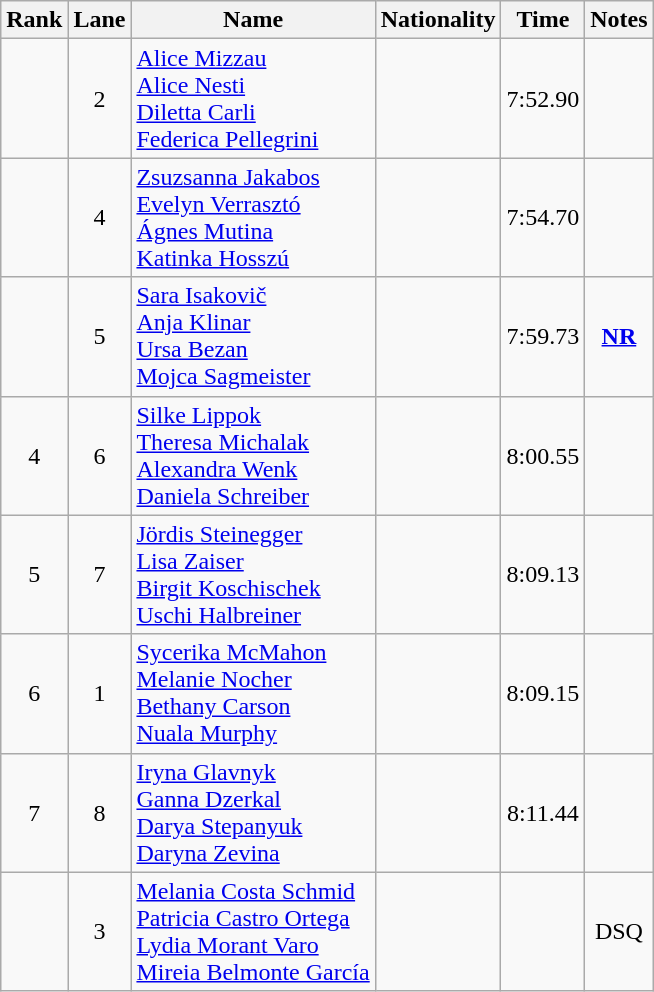<table class="wikitable sortable" style="text-align:center">
<tr>
<th>Rank</th>
<th>Lane</th>
<th>Name</th>
<th>Nationality</th>
<th>Time</th>
<th>Notes</th>
</tr>
<tr>
<td></td>
<td>2</td>
<td align=left><a href='#'>Alice Mizzau</a><br><a href='#'>Alice Nesti</a><br><a href='#'>Diletta Carli</a><br><a href='#'>Federica Pellegrini</a></td>
<td align=left></td>
<td>7:52.90</td>
<td></td>
</tr>
<tr>
<td></td>
<td>4</td>
<td align=left><a href='#'>Zsuzsanna Jakabos</a><br><a href='#'>Evelyn Verrasztó</a><br><a href='#'>Ágnes Mutina</a><br><a href='#'>Katinka Hosszú</a></td>
<td align=left></td>
<td>7:54.70</td>
<td></td>
</tr>
<tr>
<td></td>
<td>5</td>
<td align=left><a href='#'>Sara Isakovič</a><br><a href='#'>Anja Klinar</a><br><a href='#'>Ursa Bezan</a><br><a href='#'>Mojca Sagmeister</a></td>
<td align=left></td>
<td>7:59.73</td>
<td><strong><a href='#'>NR</a></strong></td>
</tr>
<tr>
<td>4</td>
<td>6</td>
<td align=left><a href='#'>Silke Lippok</a><br><a href='#'>Theresa Michalak</a><br><a href='#'>Alexandra Wenk</a><br><a href='#'>Daniela Schreiber</a></td>
<td align=left></td>
<td>8:00.55</td>
<td></td>
</tr>
<tr>
<td>5</td>
<td>7</td>
<td align=left><a href='#'>Jördis Steinegger</a><br><a href='#'>Lisa Zaiser</a><br><a href='#'>Birgit Koschischek</a><br><a href='#'>Uschi Halbreiner</a></td>
<td align=left></td>
<td>8:09.13</td>
<td></td>
</tr>
<tr>
<td>6</td>
<td>1</td>
<td align=left><a href='#'>Sycerika McMahon</a><br><a href='#'>Melanie Nocher</a><br><a href='#'>Bethany Carson</a><br><a href='#'>Nuala Murphy</a></td>
<td align=left></td>
<td>8:09.15</td>
<td></td>
</tr>
<tr>
<td>7</td>
<td>8</td>
<td align=left><a href='#'>Iryna Glavnyk</a><br><a href='#'>Ganna Dzerkal</a><br><a href='#'>Darya Stepanyuk</a><br><a href='#'>Daryna Zevina</a></td>
<td align=left></td>
<td>8:11.44</td>
<td></td>
</tr>
<tr>
<td></td>
<td>3</td>
<td align=left><a href='#'>Melania Costa Schmid</a><br><a href='#'>Patricia Castro Ortega</a><br><a href='#'>Lydia Morant Varo</a><br><a href='#'>Mireia Belmonte García</a></td>
<td align=left></td>
<td></td>
<td>DSQ</td>
</tr>
</table>
